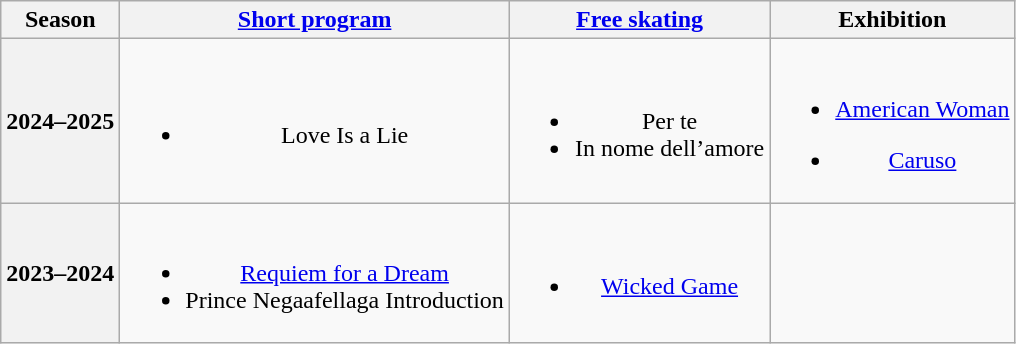<table class=wikitable style=text-align:center>
<tr>
<th>Season</th>
<th><a href='#'>Short program</a></th>
<th><a href='#'>Free skating</a></th>
<th>Exhibition</th>
</tr>
<tr>
<th>2024–2025 <br> </th>
<td><br><ul><li>Love Is a Lie <br> </li></ul></td>
<td><br><ul><li>Per te <br> </li><li>In nome dell’amore <br> </li></ul></td>
<td><br><ul><li><a href='#'>American Woman</a> <br> </li></ul><ul><li><a href='#'>Caruso</a><br> </li></ul></td>
</tr>
<tr>
<th>2023–2024 <br> </th>
<td><br><ul><li><a href='#'>Requiem for a Dream</a> <br> </li><li>Prince Negaafellaga Introduction <br> </li></ul></td>
<td><br><ul><li><a href='#'>Wicked Game</a> <br></li></ul></td>
<td></td>
</tr>
</table>
